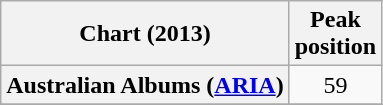<table class="wikitable sortable plainrowheaders" style="text-align:center">
<tr>
<th scope="col">Chart (2013)</th>
<th scope="col">Peak<br> position</th>
</tr>
<tr>
<th scope="row">Australian Albums (<a href='#'>ARIA</a>)</th>
<td>59</td>
</tr>
<tr>
</tr>
<tr>
</tr>
<tr>
</tr>
<tr>
</tr>
<tr>
</tr>
<tr>
</tr>
<tr>
</tr>
<tr>
</tr>
<tr>
</tr>
<tr>
</tr>
<tr>
</tr>
<tr>
</tr>
<tr>
</tr>
<tr>
</tr>
</table>
